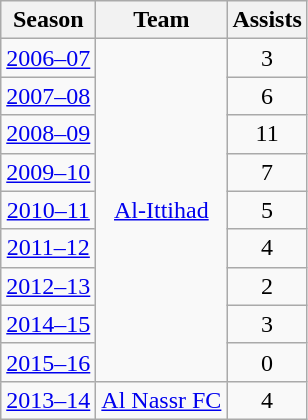<table class="wikitable" style="text-align: center;">
<tr>
<th>Season</th>
<th>Team</th>
<th>Assists</th>
</tr>
<tr>
<td><a href='#'>2006–07</a></td>
<td rowspan="9"><a href='#'>Al-Ittihad</a></td>
<td>3</td>
</tr>
<tr>
<td><a href='#'>2007–08</a></td>
<td>6</td>
</tr>
<tr>
<td><a href='#'>2008–09</a></td>
<td>11</td>
</tr>
<tr>
<td><a href='#'>2009–10</a></td>
<td>7</td>
</tr>
<tr>
<td><a href='#'>2010–11</a></td>
<td>5</td>
</tr>
<tr>
<td><a href='#'>2011–12</a></td>
<td>4</td>
</tr>
<tr>
<td><a href='#'>2012–13</a></td>
<td>2</td>
</tr>
<tr>
<td><a href='#'>2014–15</a></td>
<td>3</td>
</tr>
<tr>
<td><a href='#'>2015–16</a></td>
<td>0</td>
</tr>
<tr>
<td><a href='#'>2013–14</a></td>
<td rowspan="1"><a href='#'>Al Nassr FC</a></td>
<td>4</td>
</tr>
</table>
